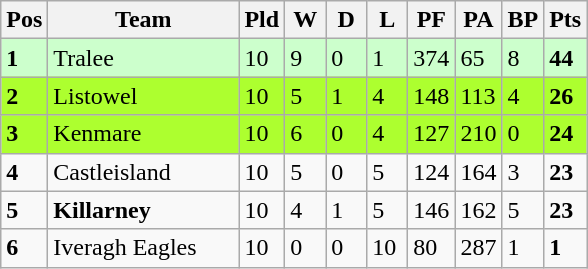<table class="wikitable" style="float:left; margin-right:15px; text-align: left;">
<tr>
<th width="20">Pos</th>
<th width="120">Team</th>
<th width="20">Pld</th>
<th width="20">W</th>
<th width="20">D</th>
<th width="20">L</th>
<th width="20">PF</th>
<th width="20">PA</th>
<th width="20">BP</th>
<th width="20">Pts</th>
</tr>
<tr bgcolor=#ccffcc>
<td align=left><strong>1</strong></td>
<td>Tralee</td>
<td>10</td>
<td>9</td>
<td>0</td>
<td>1</td>
<td>374</td>
<td>65</td>
<td>8</td>
<td><strong>44</strong></td>
</tr>
<tr bgcolor=#adff2f>
<td align=left><strong>2</strong></td>
<td>Listowel</td>
<td>10</td>
<td>5</td>
<td>1</td>
<td>4</td>
<td>148</td>
<td>113</td>
<td>4</td>
<td><strong>26</strong></td>
</tr>
<tr bgcolor=#adff2f>
<td align=left><strong>3</strong></td>
<td>Kenmare</td>
<td>10</td>
<td>6</td>
<td>0</td>
<td>4</td>
<td>127</td>
<td>210</td>
<td>0</td>
<td><strong>24</strong></td>
</tr>
<tr>
<td align=left><strong>4</strong></td>
<td>Castleisland</td>
<td>10</td>
<td>5</td>
<td>0</td>
<td>5</td>
<td>124</td>
<td>164</td>
<td>3</td>
<td><strong>23</strong></td>
</tr>
<tr>
<td align=left><strong>5</strong></td>
<td><strong>Killarney</strong></td>
<td>10</td>
<td>4</td>
<td>1</td>
<td>5</td>
<td>146</td>
<td>162</td>
<td>5</td>
<td><strong>23</strong></td>
</tr>
<tr>
<td align=left><strong>6</strong></td>
<td>Iveragh Eagles</td>
<td>10</td>
<td>0</td>
<td>0</td>
<td>10</td>
<td>80</td>
<td>287</td>
<td>1</td>
<td><strong>1</strong></td>
</tr>
</table>
